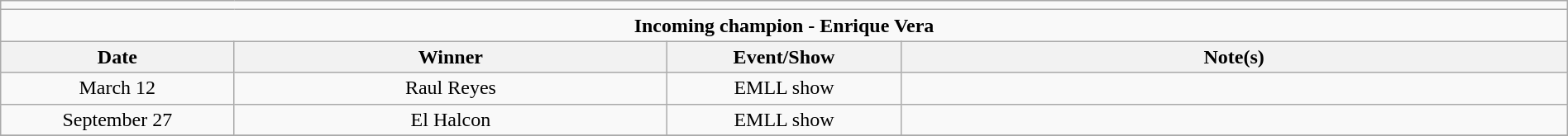<table class="wikitable" style="text-align:center; width:100%;">
<tr>
<td colspan=5></td>
</tr>
<tr>
<td colspan=5><strong>Incoming champion - Enrique Vera</strong></td>
</tr>
<tr>
<th width=14%>Date</th>
<th width=26%>Winner</th>
<th width=14%>Event/Show</th>
<th width=40%>Note(s)</th>
</tr>
<tr>
<td>March 12</td>
<td>Raul Reyes</td>
<td>EMLL show</td>
<td></td>
</tr>
<tr>
<td>September 27</td>
<td>El Halcon</td>
<td>EMLL show</td>
<td></td>
</tr>
<tr>
</tr>
</table>
